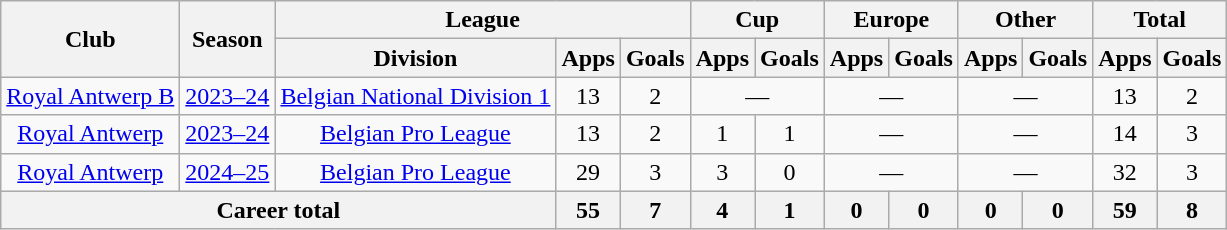<table class="wikitable" Style="text-align: center">
<tr>
<th rowspan="2">Club</th>
<th rowspan="2">Season</th>
<th colspan="3">League</th>
<th colspan="2">Cup</th>
<th colspan="2">Europe</th>
<th colspan="2">Other</th>
<th colspan="2">Total</th>
</tr>
<tr>
<th>Division</th>
<th>Apps</th>
<th>Goals</th>
<th>Apps</th>
<th>Goals</th>
<th>Apps</th>
<th>Goals</th>
<th>Apps</th>
<th>Goals</th>
<th>Apps</th>
<th>Goals</th>
</tr>
<tr>
<td><a href='#'>Royal Antwerp B</a></td>
<td><a href='#'>2023–24</a></td>
<td><a href='#'>Belgian National Division 1</a></td>
<td>13</td>
<td>2</td>
<td colspan="2">—</td>
<td colspan="2">—</td>
<td colspan="2">—</td>
<td>13</td>
<td>2</td>
</tr>
<tr>
<td><a href='#'>Royal Antwerp</a></td>
<td><a href='#'>2023–24</a></td>
<td><a href='#'>Belgian Pro League</a></td>
<td>13</td>
<td>2</td>
<td>1</td>
<td>1</td>
<td colspan="2">—</td>
<td colspan="2">—</td>
<td>14</td>
<td>3</td>
</tr>
<tr>
<td><a href='#'>Royal Antwerp</a></td>
<td><a href='#'>2024–25</a></td>
<td><a href='#'>Belgian Pro League</a></td>
<td>29</td>
<td>3</td>
<td>3</td>
<td>0</td>
<td colspan="2">—</td>
<td colspan="2">—</td>
<td>32</td>
<td>3</td>
</tr>
<tr>
<th colspan="3">Career total</th>
<th>55</th>
<th>7</th>
<th>4</th>
<th>1</th>
<th>0</th>
<th>0</th>
<th>0</th>
<th>0</th>
<th>59</th>
<th>8</th>
</tr>
</table>
